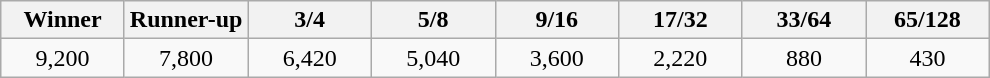<table class="wikitable" style="text-align:center">
<tr>
<th width="75">Winner</th>
<th width="75">Runner-up</th>
<th width="75">3/4</th>
<th width="75">5/8</th>
<th width="75">9/16</th>
<th width="75">17/32</th>
<th width="75">33/64</th>
<th width="75">65/128</th>
</tr>
<tr>
<td>9,200</td>
<td>7,800</td>
<td>6,420</td>
<td>5,040</td>
<td>3,600</td>
<td>2,220</td>
<td>880</td>
<td>430</td>
</tr>
</table>
